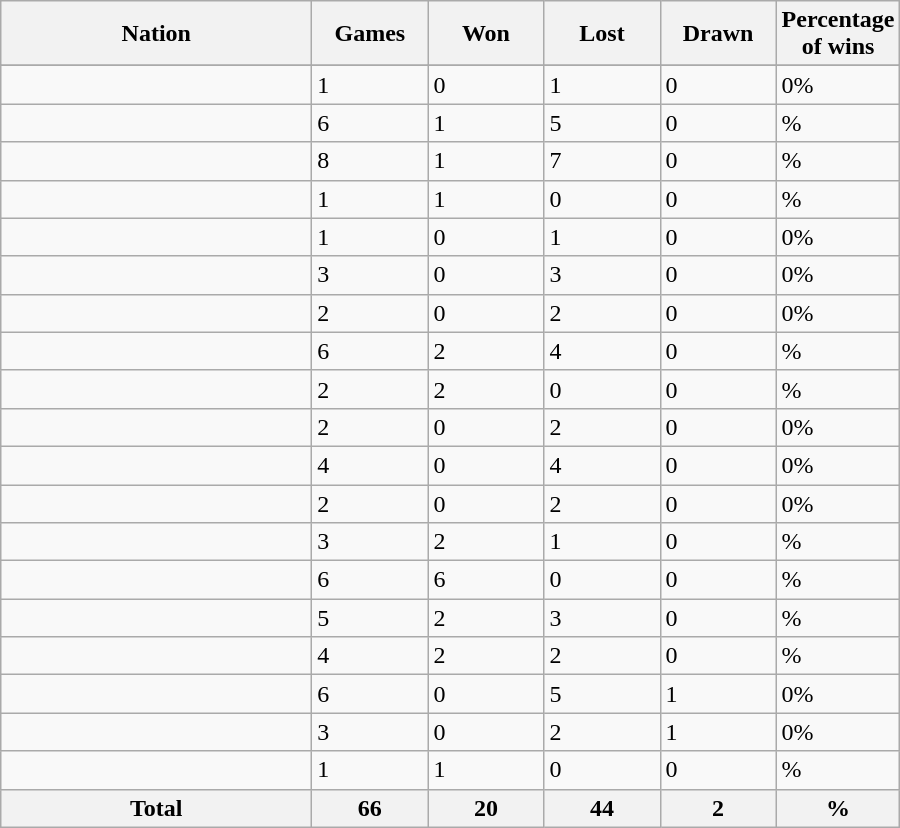<table class="wikitable sortable">
<tr>
<th width="200">Nation</th>
<th width="70">Games</th>
<th width="70">Won</th>
<th width="70">Lost</th>
<th width="70">Drawn</th>
<th width="70">Percentage of wins</th>
</tr>
<tr bgcolor="#d0ffd0" align="center">
</tr>
<tr>
<td align="left"></td>
<td>1</td>
<td>0</td>
<td>1</td>
<td>0</td>
<td>0%</td>
</tr>
<tr>
<td align="left"></td>
<td>6</td>
<td>1</td>
<td>5</td>
<td>0</td>
<td>%</td>
</tr>
<tr>
<td align="left"></td>
<td>8</td>
<td>1</td>
<td>7</td>
<td>0</td>
<td>%</td>
</tr>
<tr>
<td align="left"></td>
<td>1</td>
<td>1</td>
<td>0</td>
<td>0</td>
<td>%</td>
</tr>
<tr>
<td align="left"></td>
<td>1</td>
<td>0</td>
<td>1</td>
<td>0</td>
<td>0%</td>
</tr>
<tr>
<td align="left"></td>
<td>3</td>
<td>0</td>
<td>3</td>
<td>0</td>
<td>0%</td>
</tr>
<tr>
<td align="left"></td>
<td>2</td>
<td>0</td>
<td>2</td>
<td>0</td>
<td>0%</td>
</tr>
<tr>
<td align="left"></td>
<td>6</td>
<td>2</td>
<td>4</td>
<td>0</td>
<td>%</td>
</tr>
<tr>
<td align="left"></td>
<td>2</td>
<td>2</td>
<td>0</td>
<td>0</td>
<td>%</td>
</tr>
<tr>
<td align="left"></td>
<td>2</td>
<td>0</td>
<td>2</td>
<td>0</td>
<td>0%</td>
</tr>
<tr>
<td align="left"></td>
<td>4</td>
<td>0</td>
<td>4</td>
<td>0</td>
<td>0%</td>
</tr>
<tr>
<td align="left"></td>
<td>2</td>
<td>0</td>
<td>2</td>
<td>0</td>
<td>0%</td>
</tr>
<tr>
<td align="left"></td>
<td>3</td>
<td>2</td>
<td>1</td>
<td>0</td>
<td>%</td>
</tr>
<tr>
<td align="left"></td>
<td>6</td>
<td>6</td>
<td>0</td>
<td>0</td>
<td>%</td>
</tr>
<tr>
<td align="left"></td>
<td>5</td>
<td>2</td>
<td>3</td>
<td>0</td>
<td>%</td>
</tr>
<tr>
<td align="left"></td>
<td>4</td>
<td>2</td>
<td>2</td>
<td>0</td>
<td>%</td>
</tr>
<tr>
<td align="left"></td>
<td>6</td>
<td>0</td>
<td>5</td>
<td>1</td>
<td>0%</td>
</tr>
<tr>
<td align="left"></td>
<td>3</td>
<td>0</td>
<td>2</td>
<td>1</td>
<td>0%</td>
</tr>
<tr>
<td align="left"></td>
<td>1</td>
<td>1</td>
<td>0</td>
<td>0</td>
<td>%</td>
</tr>
<tr>
<th>Total</th>
<th><strong>66</strong></th>
<th><strong>20</strong></th>
<th><strong>44</strong></th>
<th><strong>2</strong></th>
<th><strong>%</strong></th>
</tr>
</table>
